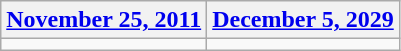<table class=wikitable>
<tr>
<th><a href='#'>November 25, 2011</a></th>
<th><a href='#'>December 5, 2029</a></th>
</tr>
<tr>
<td></td>
<td></td>
</tr>
</table>
